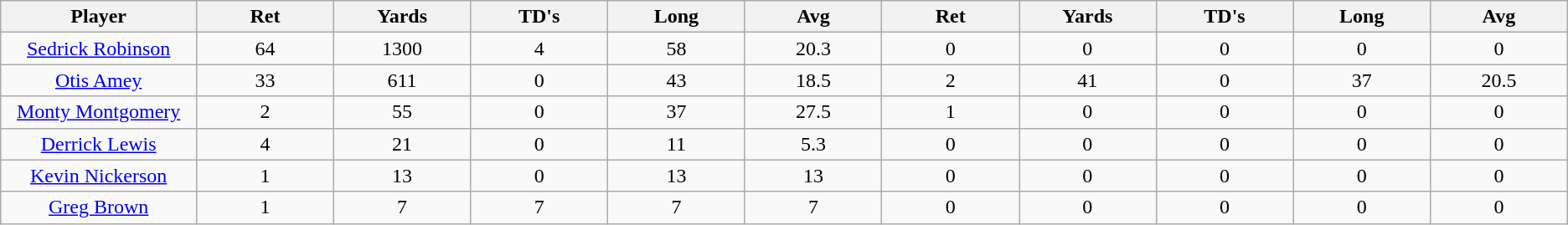<table class="wikitable sortable">
<tr>
<th bgcolor="#DDDDFF" width="10%">Player</th>
<th bgcolor="#DDDDFF" width="7%">Ret</th>
<th bgcolor="#DDDDFF" width="7%">Yards</th>
<th bgcolor="#DDDDFF" width="7%">TD's</th>
<th bgcolor="#DDDDFF" width="7%">Long</th>
<th bgcolor="#DDDDFF" width="7%">Avg</th>
<th bgcolor="#DDDDFF" width="7%">Ret</th>
<th bgcolor="#DDDDFF" width="7%">Yards</th>
<th bgcolor="#DDDDFF" width="7%">TD's</th>
<th bgcolor="#DDDDFF" width="7%">Long</th>
<th bgcolor="#DDDDFF" width="7%">Avg</th>
</tr>
<tr align="center">
<td><a href='#'>Sedrick Robinson</a></td>
<td>64</td>
<td>1300</td>
<td>4</td>
<td>58</td>
<td>20.3</td>
<td>0</td>
<td>0</td>
<td>0</td>
<td>0</td>
<td>0</td>
</tr>
<tr align="center">
<td><a href='#'>Otis Amey</a></td>
<td>33</td>
<td>611</td>
<td>0</td>
<td>43</td>
<td>18.5</td>
<td>2</td>
<td>41</td>
<td>0</td>
<td>37</td>
<td>20.5</td>
</tr>
<tr align="center">
<td><a href='#'>Monty Montgomery</a></td>
<td>2</td>
<td>55</td>
<td>0</td>
<td>37</td>
<td>27.5</td>
<td>1</td>
<td>0</td>
<td>0</td>
<td>0</td>
<td>0</td>
</tr>
<tr align="center">
<td><a href='#'>Derrick Lewis</a></td>
<td>4</td>
<td>21</td>
<td>0</td>
<td>11</td>
<td>5.3</td>
<td>0</td>
<td>0</td>
<td>0</td>
<td>0</td>
<td>0</td>
</tr>
<tr align="center">
<td><a href='#'>Kevin Nickerson</a></td>
<td>1</td>
<td>13</td>
<td>0</td>
<td>13</td>
<td>13</td>
<td>0</td>
<td>0</td>
<td>0</td>
<td>0</td>
<td>0</td>
</tr>
<tr align="center">
<td><a href='#'>Greg Brown</a></td>
<td>1</td>
<td>7</td>
<td>7</td>
<td>7</td>
<td>7</td>
<td>0</td>
<td>0</td>
<td>0</td>
<td>0</td>
<td>0</td>
</tr>
</table>
